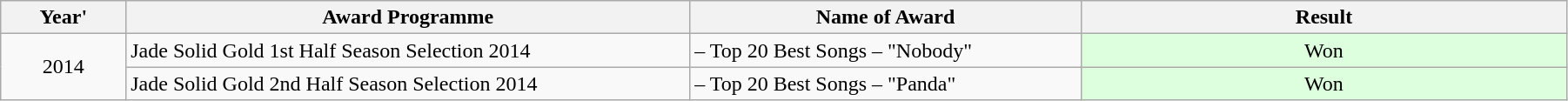<table class="wikitable" style="width:95%;">
<tr>
<th style="width:8%">Year'</th>
<th style="width:36%">Award Programme</th>
<th style="width:25%">Name of Award</th>
<th style="width:40%">Result</th>
</tr>
<tr>
<td rowspan = "4" align="center">2014</td>
<td>Jade Solid Gold 1st Half Season Selection 2014</td>
<td>– Top 20 Best Songs – "Nobody"</td>
<td style="background:#ddffdd;text-align:center;">Won</td>
</tr>
<tr>
<td>Jade Solid Gold 2nd Half Season Selection 2014</td>
<td>– Top 20 Best Songs – "Panda"</td>
<td style="background:#ddffdd;text-align:center;">Won</td>
</tr>
</table>
